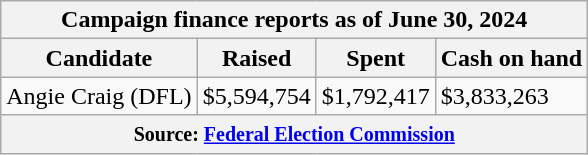<table class="wikitable sortable">
<tr>
<th colspan=4>Campaign finance reports as of June 30, 2024</th>
</tr>
<tr style="text-align:center;">
<th>Candidate</th>
<th>Raised</th>
<th>Spent</th>
<th>Cash on hand</th>
</tr>
<tr>
<td>Angie Craig (DFL)</td>
<td>$5,594,754</td>
<td>$1,792,417</td>
<td>$3,833,263</td>
</tr>
<tr>
<th colspan="4"><small>Source: <a href='#'>Federal Election Commission</a></small></th>
</tr>
</table>
